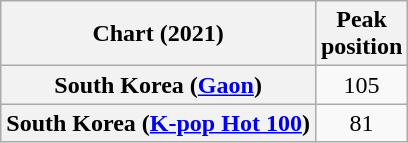<table class="wikitable plainrowheaders sortable" style="text-align:center">
<tr>
<th scope="col">Chart (2021)</th>
<th scope="col">Peak<br>position</th>
</tr>
<tr>
<th scope="row">South Korea (<a href='#'>Gaon</a>)</th>
<td>105</td>
</tr>
<tr>
<th scope="row">South Korea (<a href='#'>K-pop Hot 100</a>)</th>
<td>81</td>
</tr>
</table>
